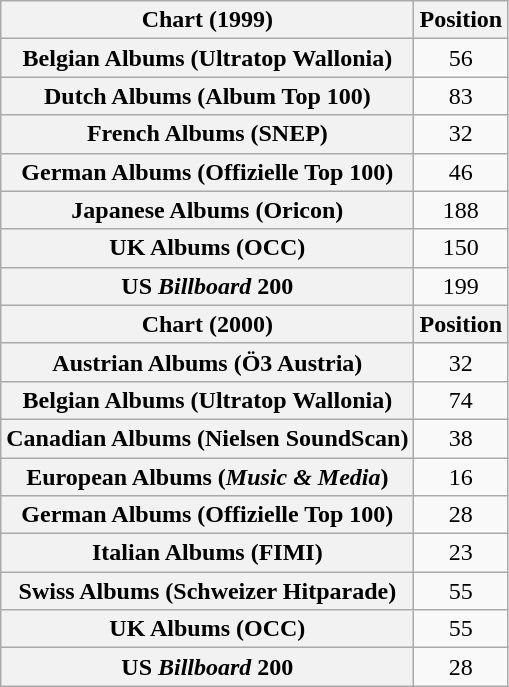<table class="wikitable sortable plainrowheaders" style="text-align:center">
<tr>
<th scope="col">Chart (1999)</th>
<th scope="col">Position</th>
</tr>
<tr>
<th scope="row">Belgian Albums (Ultratop Wallonia)</th>
<td>56</td>
</tr>
<tr>
<th scope="row">Dutch Albums (Album Top 100)</th>
<td>83</td>
</tr>
<tr>
<th scope="row">French Albums (SNEP)</th>
<td>32</td>
</tr>
<tr>
<th scope="row">German Albums (Offizielle Top 100)</th>
<td align="center">46</td>
</tr>
<tr>
<th scope="row">Japanese Albums (Oricon)</th>
<td>188</td>
</tr>
<tr>
<th scope="row">UK Albums (OCC)</th>
<td>150</td>
</tr>
<tr>
<th scope="row">US <em>Billboard</em> 200</th>
<td>199</td>
</tr>
<tr>
<th>Chart (2000)</th>
<th>Position</th>
</tr>
<tr>
<th scope="row">Austrian Albums (Ö3 Austria)</th>
<td>32</td>
</tr>
<tr>
<th scope="row">Belgian Albums (Ultratop Wallonia)</th>
<td>74</td>
</tr>
<tr>
<th scope="row">Canadian Albums (Nielsen SoundScan)</th>
<td>38</td>
</tr>
<tr>
<th scope="row">European Albums (<em>Music & Media</em>)</th>
<td>16</td>
</tr>
<tr>
<th scope="row">German Albums (Offizielle Top 100)</th>
<td align="center">28</td>
</tr>
<tr>
<th scope="row">Italian Albums (FIMI)</th>
<td>23</td>
</tr>
<tr>
<th scope="row">Swiss Albums (Schweizer Hitparade)</th>
<td>55</td>
</tr>
<tr>
<th scope="row">UK Albums (OCC)</th>
<td>55</td>
</tr>
<tr>
<th scope="row">US <em>Billboard</em> 200</th>
<td>28</td>
</tr>
</table>
